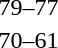<table style="text-align:center">
<tr>
<th width=200></th>
<th width=100></th>
<th width=200></th>
<th></th>
</tr>
<tr>
<td align=right><strong></strong></td>
<td>79–77</td>
<td align=left></td>
</tr>
<tr>
<td align=right><strong></strong></td>
<td>70–61</td>
<td align=left></td>
</tr>
</table>
